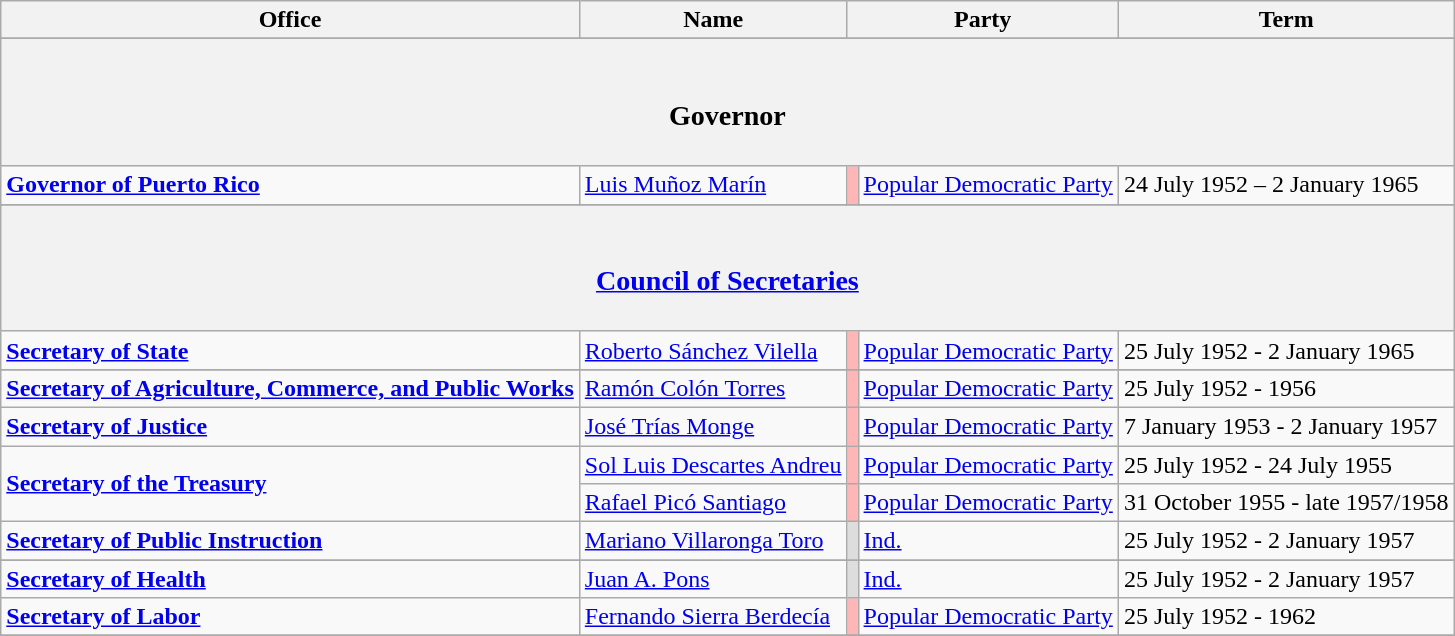<table class="wikitable">
<tr>
<th>Office</th>
<th>Name</th>
<th colspan="2">Party</th>
<th>Term</th>
</tr>
<tr>
</tr>
<tr>
<th colspan="9"><br><h3>Governor</h3></th>
</tr>
<tr>
<td rowspan="1"><strong><a href='#'>Governor of Puerto Rico</a></strong><br></td>
<td><a href='#'>Luis Muñoz Marín</a></td>
<td style="background-color:#FFB6B6"></td>
<td><a href='#'>Popular Democratic Party</a></td>
<td>24 July 1952 – 2 January 1965</td>
</tr>
<tr>
</tr>
<tr>
<th colspan="9"><br><h3><a href='#'>Council of Secretaries</a></h3></th>
</tr>
<tr>
<td rowspan="1"><strong><a href='#'>Secretary of State</a></strong><br></td>
<td><a href='#'>Roberto Sánchez Vilella</a></td>
<td style="background-color:#FFB6B6"></td>
<td><a href='#'>Popular Democratic Party</a></td>
<td>25 July 1952 - 2 January 1965</td>
</tr>
<tr>
</tr>
<tr>
<td rowspan="1"><strong><a href='#'>Secretary of Agriculture, Commerce, and Public Works</a></strong><br></td>
<td><a href='#'>Ramón Colón Torres</a></td>
<td style="background-color:#FFB6B6"></td>
<td><a href='#'>Popular Democratic Party</a></td>
<td>25 July 1952 - 1956</td>
</tr>
<tr>
<td rowspan="1"><strong><a href='#'>Secretary of Justice</a></strong><br></td>
<td><a href='#'>José Trías Monge</a></td>
<td style="background-color:#FFB6B6"></td>
<td><a href='#'>Popular Democratic Party</a></td>
<td>7 January 1953 - 2 January 1957</td>
</tr>
<tr>
<td rowspan="2"><strong><a href='#'>Secretary of the Treasury</a></strong><br></td>
<td><a href='#'>Sol Luis Descartes Andreu</a></td>
<td style="background-color:#FFB6B6"></td>
<td><a href='#'>Popular Democratic Party</a></td>
<td>25 July 1952 - 24 July 1955</td>
</tr>
<tr>
<td><a href='#'>Rafael Picó Santiago</a></td>
<td style="background-color:#FFB6B6"></td>
<td><a href='#'>Popular Democratic Party</a></td>
<td>31 October 1955 - late 1957/1958</td>
</tr>
<tr>
<td rowspan="1"><strong><a href='#'>Secretary of Public Instruction</a></strong><br></td>
<td><a href='#'>Mariano Villaronga Toro</a></td>
<td style="background-color:#DDDDDD"></td>
<td><a href='#'>Ind.</a></td>
<td>25 July 1952 - 2 January 1957</td>
</tr>
<tr>
</tr>
<tr>
<td rowspan="1"><strong><a href='#'>Secretary of Health</a></strong><br></td>
<td><a href='#'>Juan A. Pons</a></td>
<td style="background-color:#DDDDDD"></td>
<td><a href='#'>Ind.</a></td>
<td>25 July 1952 - 2 January 1957</td>
</tr>
<tr>
<td rowspan="1"><strong><a href='#'>Secretary of Labor</a></strong><br></td>
<td><a href='#'>Fernando Sierra Berdecía</a></td>
<td style="background-color:#FFB6B6"></td>
<td><a href='#'>Popular Democratic Party</a></td>
<td>25 July 1952 - 1962</td>
</tr>
<tr>
</tr>
</table>
